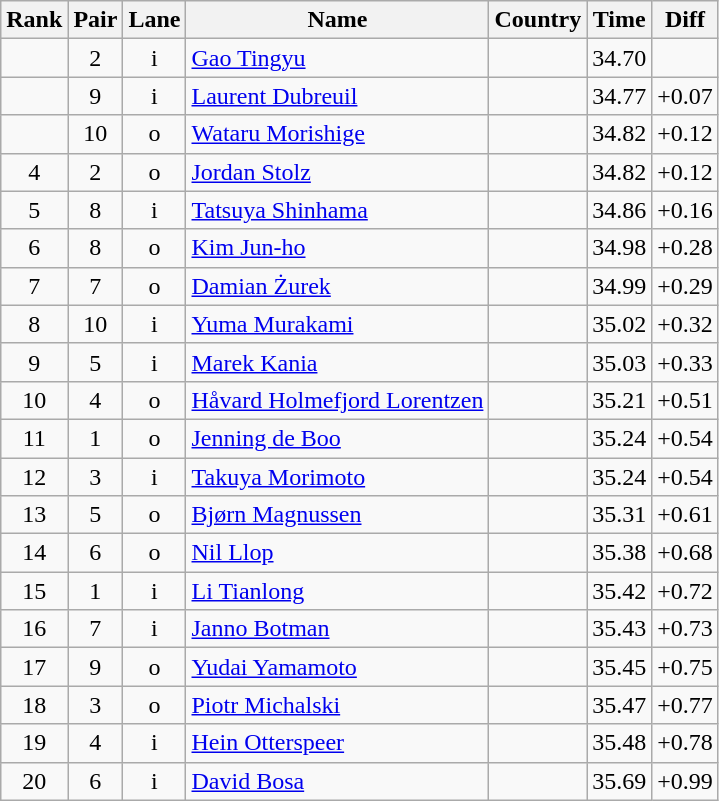<table class="wikitable sortable" style="text-align:center">
<tr>
<th>Rank</th>
<th>Pair</th>
<th>Lane</th>
<th>Name</th>
<th>Country</th>
<th>Time</th>
<th>Diff</th>
</tr>
<tr>
<td></td>
<td>2</td>
<td>i</td>
<td align=left><a href='#'>Gao Tingyu</a></td>
<td align=left></td>
<td>34.70</td>
<td></td>
</tr>
<tr>
<td></td>
<td>9</td>
<td>i</td>
<td align=left><a href='#'>Laurent Dubreuil</a></td>
<td align=left></td>
<td>34.77</td>
<td>+0.07</td>
</tr>
<tr>
<td></td>
<td>10</td>
<td>o</td>
<td align=left><a href='#'>Wataru Morishige</a></td>
<td align=left></td>
<td>34.82</td>
<td>+0.12</td>
</tr>
<tr>
<td>4</td>
<td>2</td>
<td>o</td>
<td align=left><a href='#'>Jordan Stolz</a></td>
<td align=left></td>
<td>34.82</td>
<td>+0.12</td>
</tr>
<tr>
<td>5</td>
<td>8</td>
<td>i</td>
<td align=left><a href='#'>Tatsuya Shinhama</a></td>
<td align=left></td>
<td>34.86</td>
<td>+0.16</td>
</tr>
<tr>
<td>6</td>
<td>8</td>
<td>o</td>
<td align=left><a href='#'>Kim Jun-ho</a></td>
<td align=left></td>
<td>34.98</td>
<td>+0.28</td>
</tr>
<tr>
<td>7</td>
<td>7</td>
<td>o</td>
<td align=left><a href='#'>Damian Żurek</a></td>
<td align=left></td>
<td>34.99</td>
<td>+0.29</td>
</tr>
<tr>
<td>8</td>
<td>10</td>
<td>i</td>
<td align=left><a href='#'>Yuma Murakami</a></td>
<td align=left></td>
<td>35.02</td>
<td>+0.32</td>
</tr>
<tr>
<td>9</td>
<td>5</td>
<td>i</td>
<td align=left><a href='#'>Marek Kania</a></td>
<td align=left></td>
<td>35.03</td>
<td>+0.33</td>
</tr>
<tr>
<td>10</td>
<td>4</td>
<td>o</td>
<td align=left><a href='#'>Håvard Holmefjord Lorentzen</a></td>
<td align=left></td>
<td>35.21</td>
<td>+0.51</td>
</tr>
<tr>
<td>11</td>
<td>1</td>
<td>o</td>
<td align=left><a href='#'>Jenning de Boo</a></td>
<td align=left></td>
<td>35.24</td>
<td>+0.54</td>
</tr>
<tr>
<td>12</td>
<td>3</td>
<td>i</td>
<td align=left><a href='#'>Takuya Morimoto</a></td>
<td align=left></td>
<td>35.24</td>
<td>+0.54</td>
</tr>
<tr>
<td>13</td>
<td>5</td>
<td>o</td>
<td align=left><a href='#'>Bjørn Magnussen</a></td>
<td align=left></td>
<td>35.31</td>
<td>+0.61</td>
</tr>
<tr>
<td>14</td>
<td>6</td>
<td>o</td>
<td align=left><a href='#'>Nil Llop</a></td>
<td align=left></td>
<td>35.38</td>
<td>+0.68</td>
</tr>
<tr>
<td>15</td>
<td>1</td>
<td>i</td>
<td align=left><a href='#'>Li Tianlong</a></td>
<td align=left></td>
<td>35.42</td>
<td>+0.72</td>
</tr>
<tr>
<td>16</td>
<td>7</td>
<td>i</td>
<td align=left><a href='#'>Janno Botman</a></td>
<td align=left></td>
<td>35.43</td>
<td>+0.73</td>
</tr>
<tr>
<td>17</td>
<td>9</td>
<td>o</td>
<td align=left><a href='#'>Yudai Yamamoto</a></td>
<td align=left></td>
<td>35.45</td>
<td>+0.75</td>
</tr>
<tr>
<td>18</td>
<td>3</td>
<td>o</td>
<td align=left><a href='#'>Piotr Michalski</a></td>
<td align=left></td>
<td>35.47</td>
<td>+0.77</td>
</tr>
<tr>
<td>19</td>
<td>4</td>
<td>i</td>
<td align=left><a href='#'>Hein Otterspeer</a></td>
<td align=left></td>
<td>35.48</td>
<td>+0.78</td>
</tr>
<tr>
<td>20</td>
<td>6</td>
<td>i</td>
<td align=left><a href='#'>David Bosa</a></td>
<td align=left></td>
<td>35.69</td>
<td>+0.99</td>
</tr>
</table>
